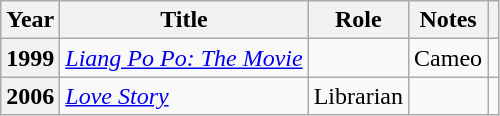<table class="wikitable sortable plainrowheaders">
<tr>
<th scope="col">Year</th>
<th scope="col">Title</th>
<th scope="col">Role</th>
<th scope="col" class="unsortable">Notes</th>
<th scope="col" class="unsortable"></th>
</tr>
<tr>
<th scope="row">1999</th>
<td><em><a href='#'>Liang Po Po: The Movie</a></em></td>
<td></td>
<td>Cameo</td>
<td></td>
</tr>
<tr>
<th scope="row">2006</th>
<td><em><a href='#'>Love Story</a></em></td>
<td>Librarian</td>
<td></td>
<td></td>
</tr>
</table>
